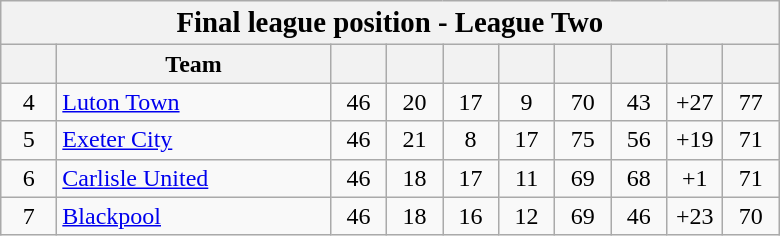<table class="wikitable" style="text-align:center">
<tr>
<th colspan=10><big>Final league position - League Two</big></th>
</tr>
<tr>
<th width="30"></th>
<th width="175">Team</th>
<th width="30"></th>
<th width="30"></th>
<th width="30"></th>
<th width="30"></th>
<th width="30"></th>
<th width="30"></th>
<th width="30"></th>
<th width="30"></th>
</tr>
<tr>
<td>4</td>
<td align=left><a href='#'>Luton Town</a></td>
<td>46</td>
<td>20</td>
<td>17</td>
<td>9</td>
<td>70</td>
<td>43</td>
<td>+27</td>
<td>77</td>
</tr>
<tr>
<td>5</td>
<td align=left><a href='#'>Exeter City</a></td>
<td>46</td>
<td>21</td>
<td>8</td>
<td>17</td>
<td>75</td>
<td>56</td>
<td>+19</td>
<td>71</td>
</tr>
<tr>
<td>6</td>
<td align=left><a href='#'>Carlisle United</a></td>
<td>46</td>
<td>18</td>
<td>17</td>
<td>11</td>
<td>69</td>
<td>68</td>
<td>+1</td>
<td>71</td>
</tr>
<tr>
<td>7</td>
<td align=left><a href='#'>Blackpool</a></td>
<td>46</td>
<td>18</td>
<td>16</td>
<td>12</td>
<td>69</td>
<td>46</td>
<td>+23</td>
<td>70</td>
</tr>
</table>
